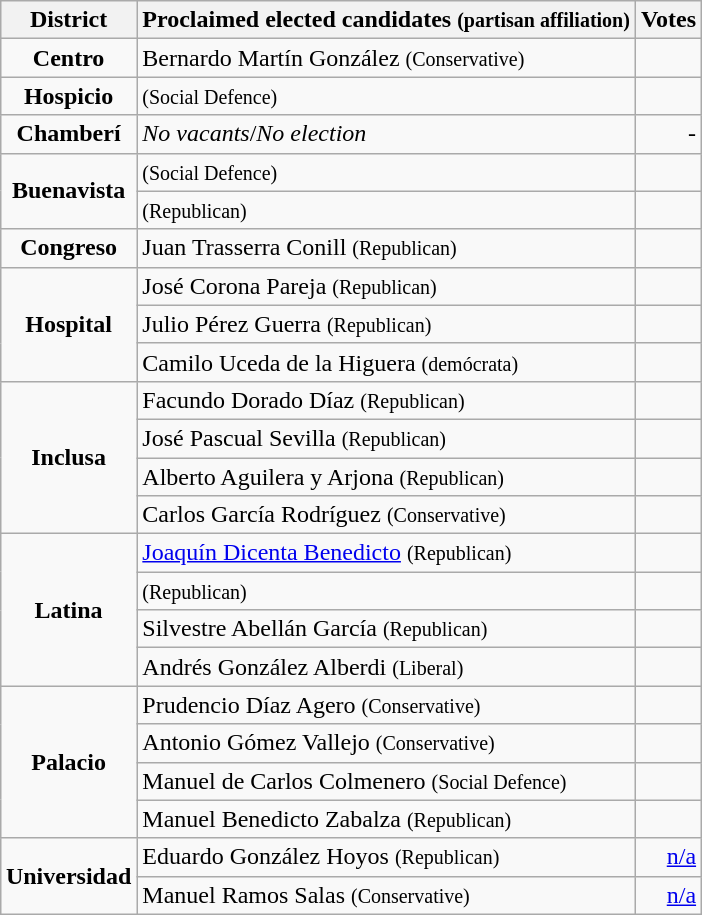<table class="wikitable" style="margin:1em auto;">
<tr>
<th>District</th>
<th>Proclaimed elected candidates <small>(partisan affiliation)</small></th>
<th>Votes</th>
</tr>
<tr>
<td align=center rowspan = 1><strong>Centro</strong></td>
<td>Bernardo Martín González <small>(Conservative)</small></td>
<td align=right></td>
</tr>
<tr>
<td align=center rowspan = 1><strong>Hospicio</strong></td>
<td> <small>(Social Defence)</small></td>
<td align=right></td>
</tr>
<tr>
<td align=center rowspan= 1><strong>Chamberí</strong></td>
<td><em>No vacants</em>/<em>No election</em></td>
<td align=right>-</td>
</tr>
<tr>
<td align=center rowspan = 2> <strong>Buenavista</strong></td>
<td> <small>(Social Defence)</small></td>
<td align=right></td>
</tr>
<tr>
<td> <small>(Republican)</small></td>
<td align=right></td>
</tr>
<tr>
<td align=center rowspan=1><strong>Congreso</strong></td>
<td>Juan Trasserra Conill <small>(Republican)</small></td>
<td align=right></td>
</tr>
<tr>
<td align=center rowspan= 3><strong>Hospital</strong></td>
<td>José Corona Pareja <small>(Republican)</small></td>
<td align=right></td>
</tr>
<tr>
<td>Julio Pérez Guerra <small>(Republican)</small></td>
<td align=right></td>
</tr>
<tr>
<td>Camilo Uceda de la Higuera <small>(demócrata)</small></td>
<td align=right></td>
</tr>
<tr>
<td align=center rowspan=4><strong>Inclusa</strong></td>
<td>Facundo Dorado Díaz <small>(Republican)</small></td>
<td align=right></td>
</tr>
<tr>
<td>José Pascual Sevilla <small>(Republican)</small></td>
<td align=right></td>
</tr>
<tr>
<td>Alberto Aguilera y Arjona <small>(Republican)</small></td>
<td align=right></td>
</tr>
<tr>
<td>Carlos García Rodríguez <small>(Conservative)</small></td>
<td align=right></td>
</tr>
<tr>
<td align=center rowspan = 4><strong>Latina</strong></td>
<td><a href='#'>Joaquín Dicenta Benedicto</a> <small>(Republican)</small></td>
<td align=right></td>
</tr>
<tr>
<td> <small>(Republican)</small></td>
<td align=right></td>
</tr>
<tr>
<td>Silvestre Abellán García <small>(Republican)</small></td>
<td align=right></td>
</tr>
<tr>
<td>Andrés González Alberdi <small>(Liberal)</small></td>
<td align=right></td>
</tr>
<tr>
<td align=center rowspan = 4><strong>Palacio</strong></td>
<td>Prudencio Díaz Agero <small>(Conservative)</small></td>
<td align=right></td>
</tr>
<tr>
<td>Antonio Gómez Vallejo <small>(Conservative)</small></td>
<td align=right></td>
</tr>
<tr>
<td>Manuel de Carlos Colmenero <small>(Social Defence)</small></td>
<td align=right></td>
</tr>
<tr>
<td>Manuel Benedicto Zabalza <small>(Republican)</small></td>
<td align=right></td>
</tr>
<tr>
<td align=center rowspan = 2>  <strong>Universidad</strong></td>
<td>Eduardo González Hoyos <small>(Republican)</small></td>
<td align=right><a href='#'>n/a</a></td>
</tr>
<tr>
<td>Manuel Ramos Salas <small>(Conservative)</small></td>
<td align=right><a href='#'>n/a</a></td>
</tr>
</table>
